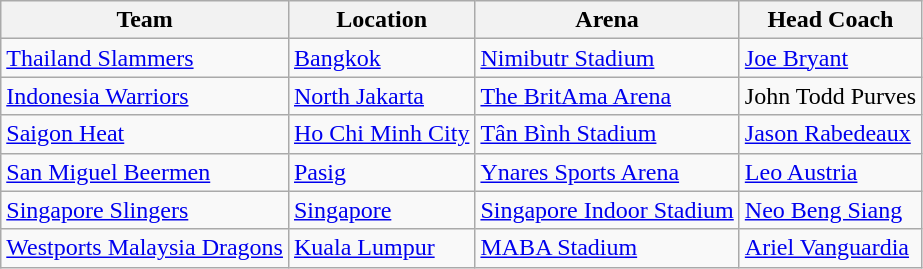<table class=wikitable>
<tr>
<th>Team</th>
<th>Location</th>
<th>Arena</th>
<th>Head Coach</th>
</tr>
<tr>
<td><a href='#'>Thailand Slammers</a></td>
<td><a href='#'>Bangkok</a></td>
<td><a href='#'>Nimibutr Stadium</a></td>
<td> <a href='#'>Joe Bryant</a></td>
</tr>
<tr>
<td><a href='#'>Indonesia Warriors</a></td>
<td><a href='#'>North Jakarta</a></td>
<td><a href='#'>The BritAma Arena</a></td>
<td> John Todd Purves</td>
</tr>
<tr>
<td><a href='#'>Saigon Heat</a></td>
<td><a href='#'>Ho Chi Minh City</a></td>
<td><a href='#'>Tân Bình Stadium</a></td>
<td> <a href='#'>Jason Rabedeaux</a></td>
</tr>
<tr>
<td><a href='#'>San Miguel Beermen</a></td>
<td><a href='#'>Pasig</a></td>
<td><a href='#'>Ynares Sports Arena</a></td>
<td> <a href='#'>Leo Austria</a></td>
</tr>
<tr>
<td><a href='#'>Singapore Slingers</a></td>
<td><a href='#'>Singapore</a></td>
<td><a href='#'>Singapore Indoor Stadium</a></td>
<td> <a href='#'>Neo Beng Siang</a></td>
</tr>
<tr>
<td><a href='#'>Westports Malaysia Dragons</a></td>
<td><a href='#'>Kuala Lumpur</a></td>
<td><a href='#'>MABA Stadium</a></td>
<td> <a href='#'>Ariel Vanguardia</a></td>
</tr>
</table>
